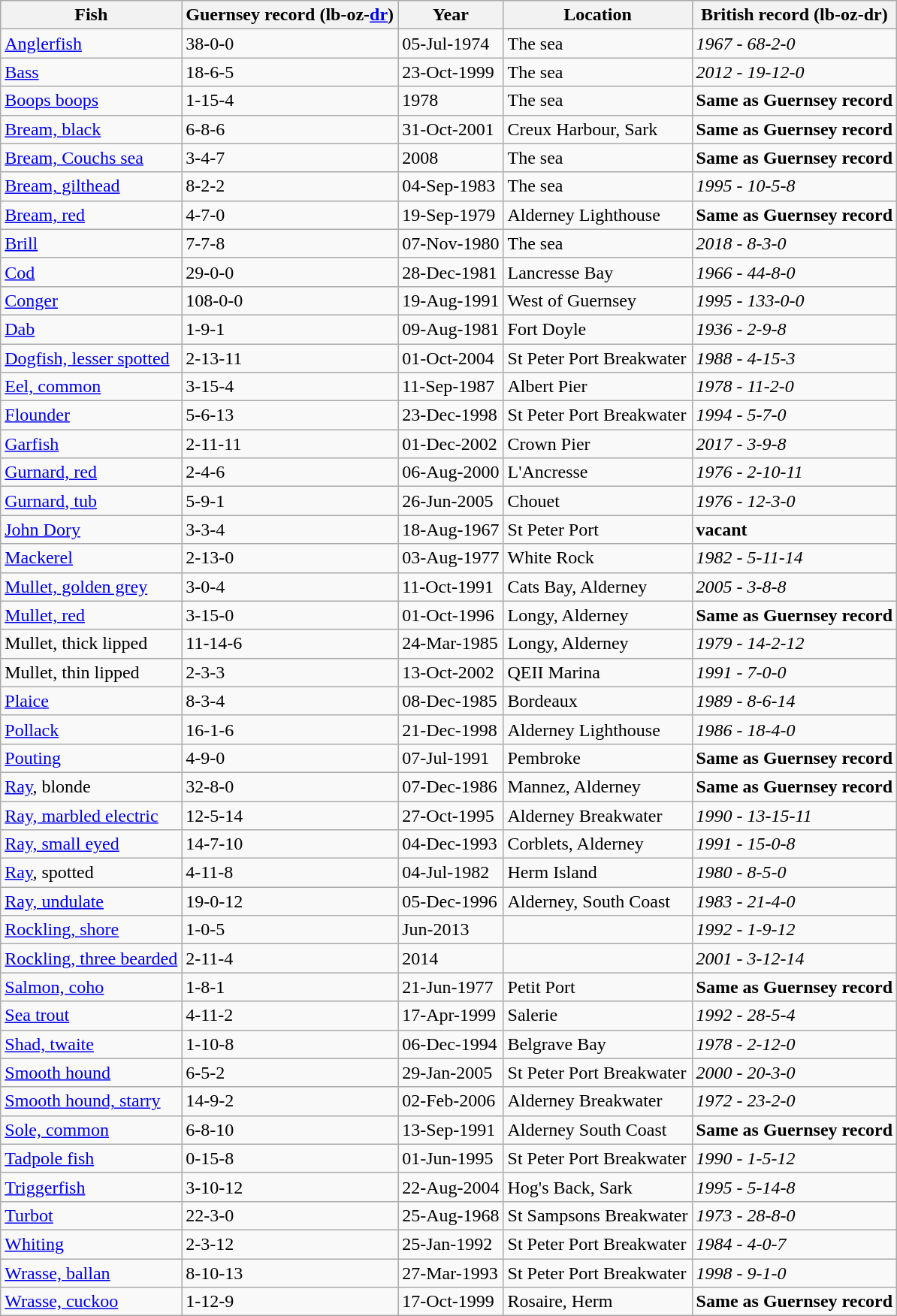<table class="wikitable">
<tr>
<th>Fish</th>
<th>Guernsey record (lb-oz-<a href='#'>dr</a>)</th>
<th>Year</th>
<th>Location</th>
<th>British record (lb-oz-dr)</th>
</tr>
<tr>
<td><a href='#'>Anglerfish</a></td>
<td>38-0-0</td>
<td>05-Jul-1974</td>
<td>The sea</td>
<td><em>1967 - 68-2-0</em></td>
</tr>
<tr>
<td><a href='#'>Bass</a></td>
<td>18-6-5</td>
<td>23-Oct-1999</td>
<td>The sea</td>
<td><em>2012 - 19-12-0</em> </td>
</tr>
<tr>
<td><a href='#'>Boops boops</a></td>
<td>1-15-4</td>
<td>1978</td>
<td>The sea</td>
<td><strong>Same as Guernsey record</strong> </td>
</tr>
<tr>
<td><a href='#'>Bream, black</a></td>
<td>6-8-6</td>
<td>31-Oct-2001</td>
<td>Creux Harbour, Sark</td>
<td><strong>Same as Guernsey record</strong> </td>
</tr>
<tr>
<td><a href='#'>Bream, Couchs sea</a></td>
<td>3-4-7</td>
<td>2008</td>
<td>The sea</td>
<td><strong>Same as Guernsey record</strong> </td>
</tr>
<tr>
<td><a href='#'>Bream, gilthead</a></td>
<td>8-2-2</td>
<td>04-Sep-1983</td>
<td>The sea</td>
<td><em>1995 - 10-5-8</em></td>
</tr>
<tr>
<td><a href='#'>Bream, red</a></td>
<td>4-7-0</td>
<td>19-Sep-1979</td>
<td>Alderney Lighthouse</td>
<td><strong>Same as Guernsey record</strong> </td>
</tr>
<tr>
<td><a href='#'>Brill</a></td>
<td>7-7-8</td>
<td>07-Nov-1980</td>
<td>The sea</td>
<td><em>2018 - 8-3-0</em> </td>
</tr>
<tr>
<td><a href='#'>Cod</a></td>
<td>29-0-0</td>
<td>28-Dec-1981</td>
<td>Lancresse Bay</td>
<td><em>1966 - 44-8-0</em></td>
</tr>
<tr>
<td><a href='#'>Conger</a></td>
<td>108-0-0</td>
<td>19-Aug-1991</td>
<td>West of Guernsey</td>
<td><em>1995 - 133-0-0</em></td>
</tr>
<tr>
<td><a href='#'>Dab</a></td>
<td>1-9-1</td>
<td>09-Aug-1981</td>
<td>Fort Doyle</td>
<td><em>1936 - 2-9-8</em> </td>
</tr>
<tr>
<td><a href='#'>Dogfish, lesser spotted</a></td>
<td>2-13-11</td>
<td>01-Oct-2004</td>
<td>St Peter Port Breakwater</td>
<td><em>1988 - 4-15-3</em></td>
</tr>
<tr>
<td><a href='#'>Eel, common</a></td>
<td>3-15-4</td>
<td>11-Sep-1987</td>
<td>Albert Pier</td>
<td><em>1978 - 11-2-0</em></td>
</tr>
<tr>
<td><a href='#'>Flounder</a></td>
<td>5-6-13</td>
<td>23-Dec-1998</td>
<td>St Peter Port Breakwater</td>
<td><em>1994 - 5-7-0</em> </td>
</tr>
<tr>
<td><a href='#'>Garfish</a></td>
<td>2-11-11</td>
<td>01-Dec-2002</td>
<td>Crown Pier</td>
<td><em>2017 - 3-9-8</em> </td>
</tr>
<tr>
<td><a href='#'>Gurnard, red</a></td>
<td>2-4-6</td>
<td>06-Aug-2000</td>
<td>L'Ancresse</td>
<td><em>1976 - 2-10-11</em> </td>
</tr>
<tr>
<td><a href='#'>Gurnard, tub</a></td>
<td>5-9-1</td>
<td>26-Jun-2005</td>
<td>Chouet</td>
<td><em>1976 - 12-3-0</em> </td>
</tr>
<tr>
<td><a href='#'>John Dory</a></td>
<td>3-3-4</td>
<td>18-Aug-1967</td>
<td>St Peter Port</td>
<td><strong>vacant</strong></td>
</tr>
<tr>
<td><a href='#'>Mackerel</a></td>
<td>2-13-0</td>
<td>03-Aug-1977</td>
<td>White Rock</td>
<td><em>1982 - 5-11-14</em> </td>
</tr>
<tr>
<td><a href='#'>Mullet, golden grey</a></td>
<td>3-0-4</td>
<td>11-Oct-1991</td>
<td>Cats Bay, Alderney</td>
<td><em>2005 - 3-8-8</em> </td>
</tr>
<tr>
<td><a href='#'>Mullet, red</a></td>
<td>3-15-0</td>
<td>01-Oct-1996</td>
<td>Longy, Alderney</td>
<td><strong>Same as Guernsey record</strong> </td>
</tr>
<tr>
<td>Mullet, thick lipped</td>
<td>11-14-6</td>
<td>24-Mar-1985</td>
<td>Longy, Alderney</td>
<td><em>1979 - 14-2-12</em></td>
</tr>
<tr>
<td>Mullet, thin lipped</td>
<td>2-3-3</td>
<td>13-Oct-2002</td>
<td>QEII Marina</td>
<td><em>1991 - 7-0-0</em></td>
</tr>
<tr>
<td><a href='#'>Plaice</a></td>
<td>8-3-4</td>
<td>08-Dec-1985</td>
<td>Bordeaux</td>
<td><em>1989 - 8-6-14</em> </td>
</tr>
<tr>
<td><a href='#'>Pollack</a></td>
<td>16-1-6</td>
<td>21-Dec-1998</td>
<td>Alderney Lighthouse</td>
<td><em>1986 - 18-4-0</em> </td>
</tr>
<tr>
<td><a href='#'>Pouting</a></td>
<td>4-9-0</td>
<td>07-Jul-1991</td>
<td>Pembroke</td>
<td><strong>Same as Guernsey record</strong> </td>
</tr>
<tr>
<td><a href='#'>Ray</a>, blonde</td>
<td>32-8-0</td>
<td>07-Dec-1986</td>
<td>Mannez, Alderney</td>
<td><strong>Same as Guernsey record</strong> </td>
</tr>
<tr>
<td><a href='#'>Ray, marbled electric</a></td>
<td>12-5-14</td>
<td>27-Oct-1995</td>
<td>Alderney Breakwater</td>
<td><em>1990 - 13-15-11</em></td>
</tr>
<tr>
<td><a href='#'>Ray, small eyed</a></td>
<td>14-7-10</td>
<td>04-Dec-1993</td>
<td>Corblets, Alderney</td>
<td><em>1991 - 15-0-8</em></td>
</tr>
<tr>
<td><a href='#'>Ray</a>, spotted</td>
<td>4-11-8</td>
<td>04-Jul-1982</td>
<td>Herm Island</td>
<td><em>1980 - 8-5-0</em></td>
</tr>
<tr>
<td><a href='#'>Ray, undulate</a></td>
<td>19-0-12</td>
<td>05-Dec-1996</td>
<td>Alderney, South Coast</td>
<td><em>1983 - 21-4-0</em></td>
</tr>
<tr>
<td><a href='#'>Rockling, shore</a></td>
<td>1-0-5</td>
<td>Jun-2013</td>
<td></td>
<td><em>1992 - 1-9-12</em></td>
</tr>
<tr>
<td><a href='#'>Rockling, three bearded</a></td>
<td>2-11-4 </td>
<td>2014</td>
<td></td>
<td><em>2001 - 3-12-14</em> </td>
</tr>
<tr>
<td><a href='#'>Salmon, coho</a></td>
<td>1-8-1</td>
<td>21-Jun-1977</td>
<td>Petit Port</td>
<td><strong>Same as Guernsey record</strong> </td>
</tr>
<tr>
<td><a href='#'>Sea trout</a></td>
<td>4-11-2</td>
<td>17-Apr-1999</td>
<td>Salerie</td>
<td><em>1992 - 28-5-4</em></td>
</tr>
<tr>
<td><a href='#'>Shad, twaite</a></td>
<td>1-10-8</td>
<td>06-Dec-1994</td>
<td>Belgrave Bay</td>
<td><em>1978 - 2-12-0</em></td>
</tr>
<tr>
<td><a href='#'>Smooth hound</a></td>
<td>6-5-2</td>
<td>29-Jan-2005</td>
<td>St Peter Port Breakwater</td>
<td><em>2000 - 20-3-0</em></td>
</tr>
<tr>
<td><a href='#'>Smooth hound, starry</a></td>
<td>14-9-2</td>
<td>02-Feb-2006</td>
<td>Alderney Breakwater</td>
<td><em>1972 - 23-2-0</em></td>
</tr>
<tr>
<td><a href='#'>Sole, common</a></td>
<td>6-8-10</td>
<td>13-Sep-1991</td>
<td>Alderney South Coast</td>
<td><strong>Same as Guernsey record</strong> </td>
</tr>
<tr>
<td><a href='#'>Tadpole fish</a></td>
<td>0-15-8</td>
<td>01-Jun-1995</td>
<td>St Peter Port Breakwater</td>
<td><em>1990 - 1-5-12</em></td>
</tr>
<tr>
<td><a href='#'>Triggerfish</a></td>
<td>3-10-12</td>
<td>22-Aug-2004</td>
<td>Hog's Back, Sark</td>
<td><em>1995 - 5-14-8</em></td>
</tr>
<tr>
<td><a href='#'>Turbot</a></td>
<td>22-3-0</td>
<td>25-Aug-1968</td>
<td>St Sampsons Breakwater</td>
<td><em>1973 - 28-8-0</em></td>
</tr>
<tr>
<td><a href='#'>Whiting</a></td>
<td>2-3-12</td>
<td>25-Jan-1992</td>
<td>St Peter Port Breakwater</td>
<td><em>1984 - 4-0-7</em></td>
</tr>
<tr>
<td><a href='#'>Wrasse, ballan</a></td>
<td>8-10-13</td>
<td>27-Mar-1993</td>
<td>St Peter Port Breakwater</td>
<td><em>1998 - 9-1-0</em></td>
</tr>
<tr>
<td><a href='#'>Wrasse, cuckoo</a></td>
<td>1-12-9</td>
<td>17-Oct-1999</td>
<td>Rosaire, Herm</td>
<td><strong>Same as Guernsey record</strong> </td>
</tr>
</table>
